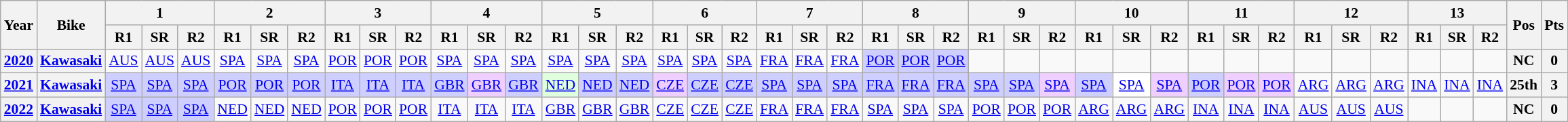<table class="wikitable" style="text-align:center; font-size:90%">
<tr>
<th valign="middle" rowspan=2>Year</th>
<th valign="middle" rowspan=2>Bike</th>
<th colspan=3>1</th>
<th colspan=3>2</th>
<th colspan=3>3</th>
<th colspan=3>4</th>
<th colspan=3>5</th>
<th colspan=3>6</th>
<th colspan=3>7</th>
<th colspan=3>8</th>
<th colspan=3>9</th>
<th colspan=3>10</th>
<th colspan=3>11</th>
<th colspan=3>12</th>
<th colspan=3>13</th>
<th rowspan=2>Pos</th>
<th rowspan=2>Pts</th>
</tr>
<tr>
<th>R1</th>
<th>SR</th>
<th>R2</th>
<th>R1</th>
<th>SR</th>
<th>R2</th>
<th>R1</th>
<th>SR</th>
<th>R2</th>
<th>R1</th>
<th>SR</th>
<th>R2</th>
<th>R1</th>
<th>SR</th>
<th>R2</th>
<th>R1</th>
<th>SR</th>
<th>R2</th>
<th>R1</th>
<th>SR</th>
<th>R2</th>
<th>R1</th>
<th>SR</th>
<th>R2</th>
<th>R1</th>
<th>SR</th>
<th>R2</th>
<th>R1</th>
<th>SR</th>
<th>R2</th>
<th>R1</th>
<th>SR</th>
<th>R2</th>
<th>R1</th>
<th>SR</th>
<th>R2</th>
<th>R1</th>
<th>SR</th>
<th>R2</th>
</tr>
<tr>
<th><a href='#'>2020</a></th>
<th><a href='#'>Kawasaki</a></th>
<td><a href='#'>AUS</a></td>
<td><a href='#'>AUS</a></td>
<td><a href='#'>AUS</a></td>
<td><a href='#'>SPA</a></td>
<td><a href='#'>SPA</a></td>
<td><a href='#'>SPA</a></td>
<td><a href='#'>POR</a></td>
<td><a href='#'>POR</a></td>
<td><a href='#'>POR</a></td>
<td><a href='#'>SPA</a></td>
<td><a href='#'>SPA</a></td>
<td><a href='#'>SPA</a></td>
<td><a href='#'>SPA</a></td>
<td><a href='#'>SPA</a></td>
<td><a href='#'>SPA</a></td>
<td><a href='#'>SPA</a></td>
<td><a href='#'>SPA</a></td>
<td><a href='#'>SPA</a></td>
<td><a href='#'>FRA</a></td>
<td><a href='#'>FRA</a></td>
<td><a href='#'>FRA</a></td>
<td style="background:#cfcfff;"><a href='#'>POR</a><br></td>
<td style="background:#cfcfff;"><a href='#'>POR</a><br></td>
<td style="background:#cfcfff;"><a href='#'>POR</a><br></td>
<td></td>
<td></td>
<td></td>
<td></td>
<td></td>
<td></td>
<td></td>
<td></td>
<td></td>
<td></td>
<td></td>
<td></td>
<td></td>
<td></td>
<td></td>
<th>NC</th>
<th>0</th>
</tr>
<tr>
<th><a href='#'>2021</a></th>
<th><a href='#'>Kawasaki</a></th>
<td style="background:#cfcfff;"><a href='#'>SPA</a><br></td>
<td style="background:#cfcfff;"><a href='#'>SPA</a><br></td>
<td style="background:#cfcfff;"><a href='#'>SPA</a><br></td>
<td style="background:#cfcfff;"><a href='#'>POR</a><br></td>
<td style="background:#cfcfff;"><a href='#'>POR</a><br></td>
<td style="background:#cfcfff;"><a href='#'>POR</a><br></td>
<td style="background:#cfcfff;"><a href='#'>ITA</a><br></td>
<td style="background:#cfcfff;"><a href='#'>ITA</a><br></td>
<td style="background:#cfcfff;"><a href='#'>ITA</a><br></td>
<td style="background:#cfcfff;"><a href='#'>GBR</a><br></td>
<td style="background:#efcfff;"><a href='#'>GBR</a><br></td>
<td style="background:#cfcfff;"><a href='#'>GBR</a><br></td>
<td style="background:#dfffdf;"><a href='#'>NED</a><br></td>
<td style="background:#cfcfff;"><a href='#'>NED</a><br></td>
<td style="background:#cfcfff;"><a href='#'>NED</a><br></td>
<td style="background:#efcfff;"><a href='#'>CZE</a><br></td>
<td style="background:#cfcfff;"><a href='#'>CZE</a><br></td>
<td style="background:#cfcfff;"><a href='#'>CZE</a><br></td>
<td style="background:#cfcfff;"><a href='#'>SPA</a><br></td>
<td style="background:#cfcfff;"><a href='#'>SPA</a><br></td>
<td style="background:#cfcfff;"><a href='#'>SPA</a><br></td>
<td style="background:#cfcfff;"><a href='#'>FRA</a><br></td>
<td style="background:#cfcfff;"><a href='#'>FRA</a><br></td>
<td style="background:#cfcfff;"><a href='#'>FRA</a><br></td>
<td style="background:#cfcfff;"><a href='#'>SPA</a><br></td>
<td style="background:#cfcfff;"><a href='#'>SPA</a><br></td>
<td style="background:#efcfff;"><a href='#'>SPA</a><br></td>
<td style="background:#cfcfff;"><a href='#'>SPA</a><br></td>
<td style="background:#ffffff;"><a href='#'>SPA</a><br></td>
<td style="background:#efcfff;"><a href='#'>SPA</a><br></td>
<td style="background:#cfcfff;"><a href='#'>POR</a><br></td>
<td style="background:#efcfff;"><a href='#'>POR</a><br></td>
<td style="background:#efcfff;"><a href='#'>POR</a><br></td>
<td><a href='#'>ARG</a></td>
<td><a href='#'>ARG</a></td>
<td><a href='#'>ARG</a></td>
<td><a href='#'>INA</a></td>
<td><a href='#'>INA</a></td>
<td><a href='#'>INA</a></td>
<th>25th</th>
<th>3</th>
</tr>
<tr>
<th><a href='#'>2022</a></th>
<th><a href='#'>Kawasaki</a></th>
<td style="background:#cfcfff;"><a href='#'>SPA</a><br></td>
<td style="background:#cfcfff;"><a href='#'>SPA</a><br></td>
<td style="background:#cfcfff;"><a href='#'>SPA</a><br></td>
<td><a href='#'>NED</a></td>
<td><a href='#'>NED</a></td>
<td><a href='#'>NED</a></td>
<td><a href='#'>POR</a></td>
<td><a href='#'>POR</a></td>
<td><a href='#'>POR</a></td>
<td><a href='#'>ITA</a></td>
<td><a href='#'>ITA</a></td>
<td><a href='#'>ITA</a></td>
<td><a href='#'>GBR</a></td>
<td><a href='#'>GBR</a></td>
<td><a href='#'>GBR</a></td>
<td><a href='#'>CZE</a></td>
<td style="background;"><a href='#'>CZE</a></td>
<td><a href='#'>CZE</a></td>
<td><a href='#'>FRA</a></td>
<td><a href='#'>FRA</a></td>
<td><a href='#'>FRA</a></td>
<td><a href='#'>SPA</a></td>
<td><a href='#'>SPA</a></td>
<td><a href='#'>SPA</a></td>
<td><a href='#'>POR</a></td>
<td><a href='#'>POR</a></td>
<td><a href='#'>POR</a></td>
<td><a href='#'>ARG</a></td>
<td><a href='#'>ARG</a></td>
<td><a href='#'>ARG</a></td>
<td><a href='#'>INA</a></td>
<td><a href='#'>INA</a></td>
<td><a href='#'>INA</a></td>
<td><a href='#'>AUS</a></td>
<td><a href='#'>AUS</a></td>
<td><a href='#'>AUS</a></td>
<td></td>
<td></td>
<td></td>
<th>NC</th>
<th>0</th>
</tr>
</table>
